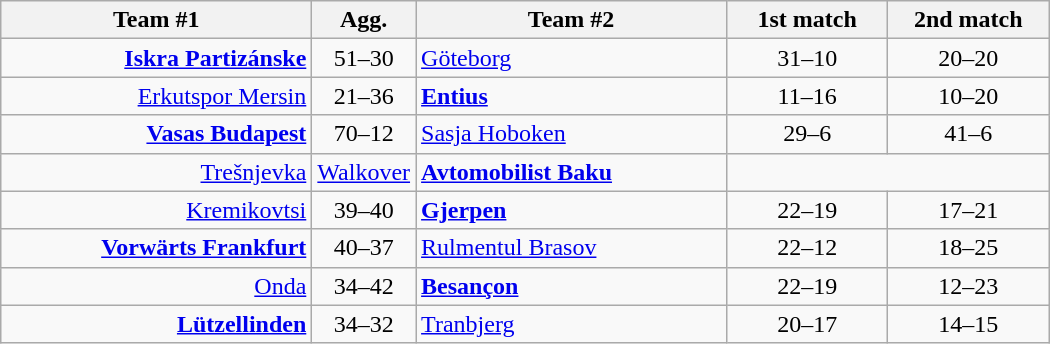<table class=wikitable style="text-align:center">
<tr>
<th width=200>Team #1</th>
<th width=50>Agg.</th>
<th width=200>Team #2</th>
<th width=100>1st match</th>
<th width=100>2nd match</th>
</tr>
<tr>
<td align=right><strong><a href='#'>Iskra Partizánske</a></strong> </td>
<td align=center>51–30</td>
<td align=left> <a href='#'>Göteborg</a></td>
<td align=center>31–10</td>
<td align=center>20–20</td>
</tr>
<tr>
<td align=right><a href='#'>Erkutspor Mersin</a> </td>
<td align=center>21–36</td>
<td align=left> <strong><a href='#'>Entius</a></strong></td>
<td align=center>11–16</td>
<td align=center>10–20</td>
</tr>
<tr>
<td align=right><strong><a href='#'>Vasas Budapest</a></strong> </td>
<td align=center>70–12</td>
<td align=left> <a href='#'>Sasja Hoboken</a></td>
<td align=center>29–6</td>
<td align=center>41–6</td>
</tr>
<tr>
<td align=right><a href='#'>Trešnjevka</a> </td>
<td align=center><a href='#'>Walkover</a></td>
<td align=left> <strong><a href='#'>Avtomobilist Baku</a></strong></td>
<td align=center rowspan=1 colspan=2></td>
</tr>
<tr>
<td align=right><a href='#'>Kremikovtsi</a> </td>
<td align=center>39–40</td>
<td align=left> <strong><a href='#'>Gjerpen</a></strong></td>
<td align=center>22–19</td>
<td align=center>17–21</td>
</tr>
<tr>
<td align=right><strong><a href='#'>Vorwärts Frankfurt</a></strong> </td>
<td align=center>40–37</td>
<td align=left> <a href='#'>Rulmentul Brasov</a></td>
<td align=center>22–12</td>
<td align=center>18–25</td>
</tr>
<tr>
<td align=right><a href='#'>Onda</a> </td>
<td align=center>34–42</td>
<td align=left> <strong><a href='#'>Besançon</a></strong></td>
<td align=center>22–19</td>
<td align=center>12–23</td>
</tr>
<tr>
<td align=right><strong><a href='#'>Lützellinden</a></strong> </td>
<td align=center>34–32</td>
<td align=left> <a href='#'>Tranbjerg</a></td>
<td align=center>20–17</td>
<td align=center>14–15</td>
</tr>
</table>
